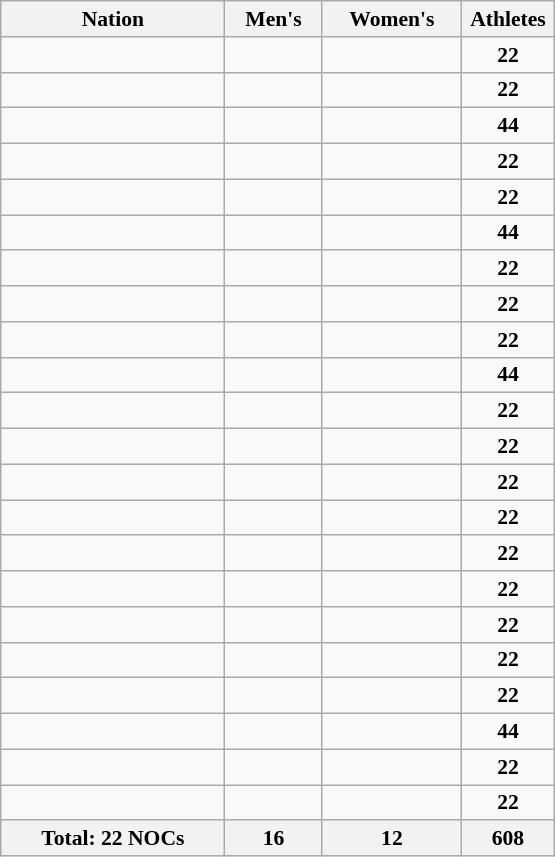<table class="wikitable sortable" width=370 style="text-align:center; font-size:90%">
<tr>
<th>Nation</th>
<th>Men's</th>
<th>Women's</th>
<th width=55>Athletes</th>
</tr>
<tr>
<td style="text-align:left;"></td>
<td></td>
<td></td>
<td><strong>22</strong></td>
</tr>
<tr>
<td style="text-align:left;"></td>
<td></td>
<td></td>
<td><strong>22</strong></td>
</tr>
<tr>
<td style="text-align:left;"></td>
<td></td>
<td></td>
<td><strong>44</strong></td>
</tr>
<tr>
<td style="text-align:left;"></td>
<td></td>
<td></td>
<td><strong>22</strong></td>
</tr>
<tr>
<td style="text-align:left;"></td>
<td></td>
<td></td>
<td><strong>22</strong></td>
</tr>
<tr>
<td style="text-align:left;"></td>
<td></td>
<td></td>
<td><strong>44</strong></td>
</tr>
<tr>
<td style="text-align:left;"></td>
<td></td>
<td></td>
<td><strong>22</strong></td>
</tr>
<tr>
<td style="text-align:left;"></td>
<td></td>
<td></td>
<td><strong>22</strong></td>
</tr>
<tr>
<td style="text-align:left;"></td>
<td></td>
<td></td>
<td><strong>22</strong></td>
</tr>
<tr>
<td style="text-align:left;"></td>
<td></td>
<td></td>
<td><strong>44</strong></td>
</tr>
<tr>
<td style="text-align:left;"></td>
<td></td>
<td></td>
<td><strong>22</strong></td>
</tr>
<tr>
<td style="text-align:left;"></td>
<td></td>
<td></td>
<td><strong>22</strong></td>
</tr>
<tr>
<td style="text-align:left;"></td>
<td></td>
<td></td>
<td><strong>22</strong></td>
</tr>
<tr>
<td style="text-align:left;"></td>
<td></td>
<td></td>
<td><strong>22</strong></td>
</tr>
<tr>
<td style="text-align:left;"></td>
<td></td>
<td></td>
<td><strong>22</strong></td>
</tr>
<tr>
<td style="text-align:left;"></td>
<td></td>
<td></td>
<td><strong>22</strong></td>
</tr>
<tr>
<td style="text-align:left;"></td>
<td></td>
<td></td>
<td><strong>22</strong></td>
</tr>
<tr>
<td style="text-align:left;"></td>
<td></td>
<td></td>
<td><strong>22</strong></td>
</tr>
<tr>
<td style="text-align:left;"></td>
<td></td>
<td></td>
<td><strong>22</strong></td>
</tr>
<tr>
<td style="text-align:left;"></td>
<td></td>
<td></td>
<td><strong>44</strong></td>
</tr>
<tr>
<td style="text-align:left;"></td>
<td></td>
<td></td>
<td><strong>22</strong></td>
</tr>
<tr>
<td style="text-align:left;"></td>
<td></td>
<td></td>
<td><strong>22</strong></td>
</tr>
<tr>
<th>Total: 22 NOCs</th>
<th>16</th>
<th>12</th>
<th>608</th>
</tr>
</table>
